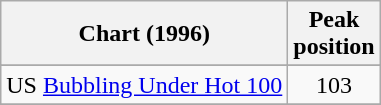<table class="wikitable sortable">
<tr>
<th>Chart (1996)</th>
<th>Peak<br>position</th>
</tr>
<tr>
</tr>
<tr>
</tr>
<tr>
<td>US <a href='#'>Bubbling Under Hot 100</a></td>
<td align="center">103</td>
</tr>
<tr>
</tr>
</table>
